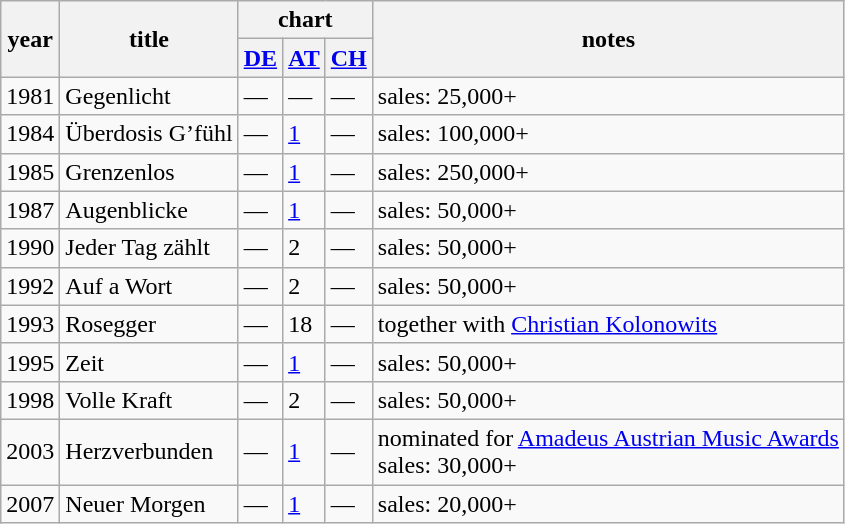<table class="wikitable">
<tr>
<th rowspan="2">year</th>
<th rowspan="2">title</th>
<th colspan="3">chart</th>
<th rowspan="2">notes</th>
</tr>
<tr>
<th><a href='#'>DE</a></th>
<th><a href='#'>AT</a></th>
<th><a href='#'>CH</a></th>
</tr>
<tr>
<td>1981</td>
<td>Gegenlicht</td>
<td>—</td>
<td>—</td>
<td>—</td>
<td>sales: 25,000+</td>
</tr>
<tr>
<td>1984</td>
<td>Überdosis G’fühl</td>
<td>—</td>
<td><a href='#'>1</a></td>
<td>—</td>
<td>sales: 100,000+</td>
</tr>
<tr>
<td>1985</td>
<td>Grenzenlos</td>
<td>—</td>
<td><a href='#'>1</a></td>
<td>—</td>
<td>sales: 250,000+</td>
</tr>
<tr>
<td>1987</td>
<td>Augenblicke</td>
<td>—</td>
<td><a href='#'>1</a></td>
<td>—</td>
<td>sales: 50,000+</td>
</tr>
<tr>
<td>1990</td>
<td>Jeder Tag zählt</td>
<td>—</td>
<td>2</td>
<td>—</td>
<td>sales: 50,000+</td>
</tr>
<tr>
<td>1992</td>
<td>Auf a Wort</td>
<td>—</td>
<td>2</td>
<td>—</td>
<td>sales: 50,000+</td>
</tr>
<tr>
<td>1993</td>
<td>Rosegger</td>
<td>—</td>
<td>18</td>
<td>—</td>
<td>together with <a href='#'>Christian Kolonowits</a></td>
</tr>
<tr>
<td>1995</td>
<td>Zeit</td>
<td>—</td>
<td><a href='#'>1</a></td>
<td>—</td>
<td>sales: 50,000+</td>
</tr>
<tr>
<td>1998</td>
<td>Volle Kraft</td>
<td>—</td>
<td>2</td>
<td>—</td>
<td>sales: 50,000+</td>
</tr>
<tr>
<td>2003</td>
<td>Herzverbunden</td>
<td>—</td>
<td><a href='#'>1</a></td>
<td>—</td>
<td>nominated for <a href='#'>Amadeus Austrian Music Awards</a><br>sales: 30,000+</td>
</tr>
<tr>
<td>2007</td>
<td>Neuer Morgen</td>
<td>—</td>
<td><a href='#'>1</a></td>
<td>—</td>
<td>sales: 20,000+</td>
</tr>
</table>
